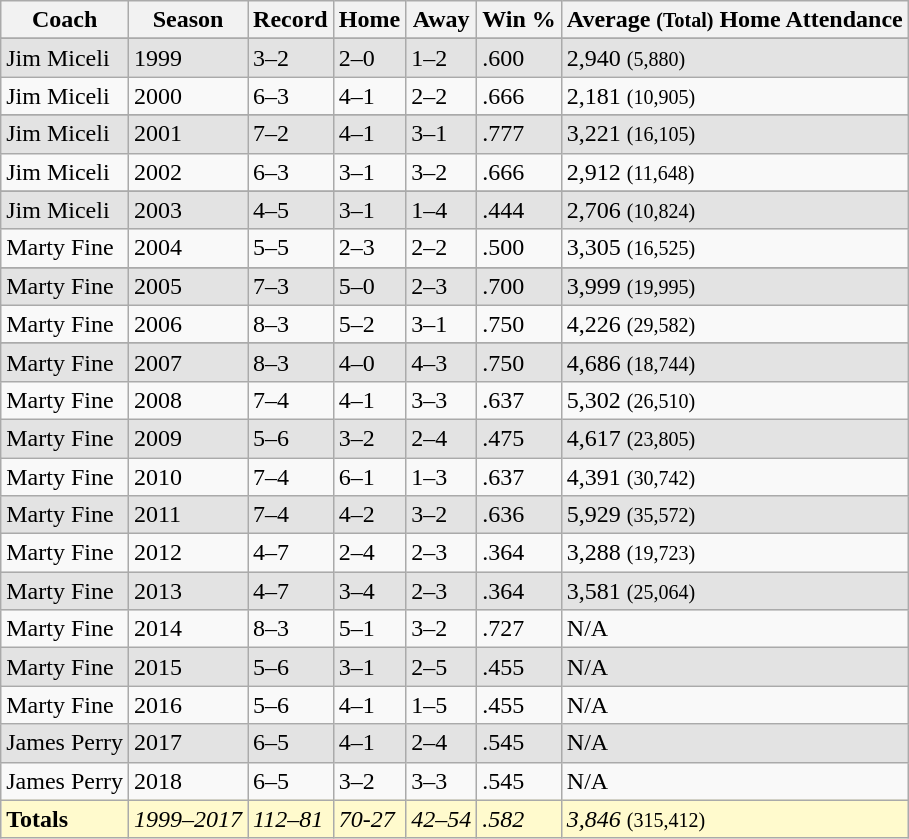<table class="wikitable">
<tr>
<th>Coach</th>
<th>Season</th>
<th>Record</th>
<th>Home</th>
<th>Away</th>
<th>Win %</th>
<th>Average <small>(Total)</small> Home Attendance</th>
</tr>
<tr 10>
</tr>
<tr style="background: #e3e3e3;">
<td>Jim Miceli</td>
<td>1999</td>
<td>3–2</td>
<td>2–0</td>
<td>1–2</td>
<td>.600</td>
<td>2,940 <small>(5,880)</small></td>
</tr>
<tr>
<td>Jim Miceli</td>
<td>2000</td>
<td>6–3</td>
<td>4–1</td>
<td>2–2</td>
<td>.666</td>
<td>2,181 <small>(10,905)</small></td>
</tr>
<tr>
</tr>
<tr style="background: #e3e3e3;">
<td>Jim Miceli</td>
<td>2001</td>
<td>7–2</td>
<td>4–1</td>
<td>3–1</td>
<td>.777</td>
<td>3,221 <small>(16,105)</small></td>
</tr>
<tr>
<td>Jim Miceli</td>
<td>2002</td>
<td>6–3</td>
<td>3–1</td>
<td>3–2</td>
<td>.666</td>
<td>2,912 <small>(11,648)</small></td>
</tr>
<tr>
</tr>
<tr style="background: #e3e3e3;">
<td>Jim Miceli</td>
<td>2003</td>
<td>4–5</td>
<td>3–1</td>
<td>1–4</td>
<td>.444</td>
<td>2,706 <small>(10,824)</small></td>
</tr>
<tr>
<td>Marty Fine</td>
<td>2004</td>
<td>5–5</td>
<td>2–3</td>
<td>2–2</td>
<td>.500</td>
<td>3,305 <small>(16,525)</small></td>
</tr>
<tr>
</tr>
<tr style="background: #e3e3e3;">
<td>Marty Fine</td>
<td>2005</td>
<td>7–3</td>
<td>5–0</td>
<td>2–3</td>
<td>.700</td>
<td>3,999 <small>(19,995)</small></td>
</tr>
<tr>
<td>Marty Fine</td>
<td>2006</td>
<td>8–3</td>
<td>5–2</td>
<td>3–1</td>
<td>.750</td>
<td>4,226 <small>(29,582)</small></td>
</tr>
<tr>
</tr>
<tr style="background: #e3e3e3;">
<td>Marty Fine</td>
<td>2007</td>
<td>8–3</td>
<td>4–0</td>
<td>4–3</td>
<td>.750</td>
<td>4,686 <small>(18,744)</small></td>
</tr>
<tr>
<td>Marty Fine</td>
<td>2008</td>
<td>7–4</td>
<td>4–1</td>
<td>3–3</td>
<td>.637</td>
<td>5,302 <small>(26,510)</small></td>
</tr>
<tr style="background: #e3e3e3;">
<td>Marty Fine</td>
<td>2009</td>
<td>5–6</td>
<td>3–2</td>
<td>2–4</td>
<td>.475</td>
<td>4,617 <small>(23,805)</small></td>
</tr>
<tr>
<td>Marty Fine</td>
<td>2010</td>
<td>7–4</td>
<td>6–1</td>
<td>1–3</td>
<td>.637</td>
<td>4,391 <small>(30,742)</small></td>
</tr>
<tr style="background: #e3e3e3;">
<td>Marty Fine</td>
<td>2011</td>
<td>7–4</td>
<td>4–2</td>
<td>3–2</td>
<td>.636</td>
<td>5,929 <small>(35,572)</small></td>
</tr>
<tr>
<td>Marty Fine</td>
<td>2012</td>
<td>4–7</td>
<td>2–4</td>
<td>2–3</td>
<td>.364</td>
<td>3,288 <small>(19,723)</small></td>
</tr>
<tr style="background: #e3e3e3;">
<td>Marty Fine</td>
<td>2013</td>
<td>4–7</td>
<td>3–4</td>
<td>2–3</td>
<td>.364</td>
<td>3,581 <small>(25,064)</small></td>
</tr>
<tr>
<td>Marty Fine</td>
<td>2014</td>
<td>8–3</td>
<td>5–1</td>
<td>3–2</td>
<td>.727</td>
<td>N/A</td>
</tr>
<tr style="background: #e3e3e3;">
<td>Marty Fine</td>
<td>2015</td>
<td>5–6</td>
<td>3–1</td>
<td>2–5</td>
<td>.455</td>
<td>N/A</td>
</tr>
<tr>
<td>Marty Fine</td>
<td>2016</td>
<td>5–6</td>
<td>4–1</td>
<td>1–5</td>
<td>.455</td>
<td>N/A</td>
</tr>
<tr style="background: #e3e3e3;">
<td>James Perry</td>
<td>2017</td>
<td>6–5</td>
<td>4–1</td>
<td>2–4</td>
<td>.545</td>
<td>N/A</td>
</tr>
<tr>
<td>James Perry</td>
<td>2018</td>
<td>6–5</td>
<td>3–2</td>
<td>3–3</td>
<td>.545</td>
<td>N/A</td>
</tr>
<tr>
<td style="background: #FFFACD;"><strong>Totals</strong></td>
<td style="background: #FFFACD;"><em>1999–2017</em></td>
<td style="background: #FFFACD;"><em>112–81</em></td>
<td style="background: #FFFACD;"><em>70-27</em></td>
<td style="background: #FFFACD;"><em>42–54</em></td>
<td style="background: #FFFACD;"><em>.582</em></td>
<td style="background: #FFFACD;"><em>3,846</em> <small>(315,412)</small></td>
</tr>
</table>
